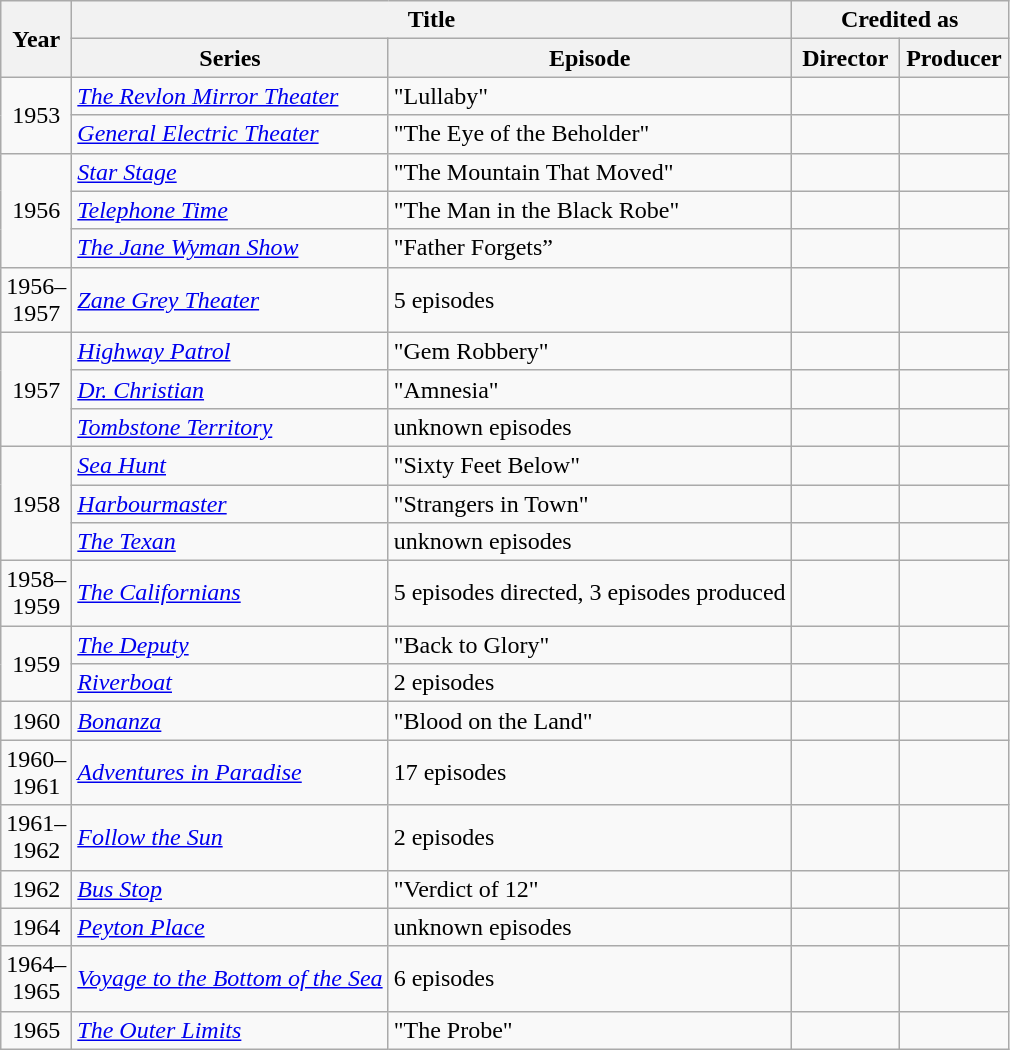<table class="wikitable">
<tr>
<th rowspan="2" width="33">Year</th>
<th colspan=2 width="250">Title</th>
<th colspan="2">Credited as</th>
</tr>
<tr>
<th>Series</th>
<th>Episode</th>
<th width=65>Director</th>
<th width=65>Producer</th>
</tr>
<tr align="center">
<td rowspan=2>1953</td>
<td align="left"><em><a href='#'>The Revlon Mirror Theater</a></em></td>
<td align="left">"Lullaby"</td>
<td></td>
<td></td>
</tr>
<tr align="center">
<td align="left"><em><a href='#'>General Electric Theater</a></em></td>
<td align="left">"The Eye of the Beholder"</td>
<td></td>
<td></td>
</tr>
<tr align="center">
<td rowspan=3>1956</td>
<td align="left"><em><a href='#'>Star Stage</a></em></td>
<td align="left">"The Mountain That Moved"</td>
<td></td>
<td></td>
</tr>
<tr align="center">
<td align="left"><em><a href='#'>Telephone Time</a></em></td>
<td align="left">"The Man in the Black Robe"</td>
<td></td>
<td></td>
</tr>
<tr align="center">
<td align="left"><em><a href='#'>The Jane Wyman Show</a></em></td>
<td align="left">"Father Forgets”</td>
<td></td>
<td></td>
</tr>
<tr align="center">
<td rowspan=1>1956–1957</td>
<td align="left"><em><a href='#'>Zane Grey Theater</a></em></td>
<td align="left">5 episodes</td>
<td></td>
<td></td>
</tr>
<tr align="center">
<td rowspan=3>1957</td>
<td align="left"><em><a href='#'>Highway Patrol</a></em></td>
<td align="left">"Gem Robbery"</td>
<td></td>
<td></td>
</tr>
<tr align="center">
<td align="left"><em><a href='#'>Dr. Christian</a></em></td>
<td align="left">"Amnesia"</td>
<td></td>
<td></td>
</tr>
<tr align="center">
<td align="left"><em><a href='#'>Tombstone Territory</a></em></td>
<td align="left">unknown episodes</td>
<td></td>
<td></td>
</tr>
<tr align="center">
<td rowspan=3>1958</td>
<td align="left"><em><a href='#'>Sea Hunt</a></em></td>
<td align="left">"Sixty Feet Below"</td>
<td></td>
<td></td>
</tr>
<tr align="center">
<td align="left"><em><a href='#'>Harbourmaster</a></em></td>
<td align="left">"Strangers in Town"</td>
<td></td>
<td></td>
</tr>
<tr align="center">
<td align="left"><em><a href='#'>The Texan</a></em></td>
<td align="left">unknown episodes</td>
<td></td>
<td></td>
</tr>
<tr align="center">
<td rowspan=1>1958–1959</td>
<td align="left"><em><a href='#'>The Californians</a></em></td>
<td align="left">5 episodes directed, 3 episodes produced</td>
<td></td>
<td></td>
</tr>
<tr align="center">
<td rowspan=2>1959</td>
<td align="left"><em><a href='#'>The Deputy</a></em></td>
<td align="left">"Back to Glory"</td>
<td></td>
<td></td>
</tr>
<tr align="center">
<td align="left"><em><a href='#'>Riverboat</a></em></td>
<td align="left">2 episodes</td>
<td></td>
<td></td>
</tr>
<tr align="center">
<td rowspan=1>1960</td>
<td align="left"><em><a href='#'>Bonanza</a></em></td>
<td align="left">"Blood on the Land"</td>
<td></td>
<td></td>
</tr>
<tr align="center">
<td rowspan=1>1960–1961</td>
<td align="left"><em><a href='#'>Adventures in Paradise</a></em></td>
<td align="left">17 episodes</td>
<td></td>
<td></td>
</tr>
<tr align="center">
<td rowspan=1>1961–1962</td>
<td align="left"><em><a href='#'>Follow the Sun</a></em></td>
<td align="left">2 episodes</td>
<td></td>
<td></td>
</tr>
<tr align="center">
<td rowspan=1>1962</td>
<td align="left"><em><a href='#'>Bus Stop</a></em></td>
<td align="left">"Verdict of 12"</td>
<td></td>
<td></td>
</tr>
<tr align="center">
<td rowspan=1>1964</td>
<td align="left"><em><a href='#'>Peyton Place</a></em></td>
<td align="left">unknown episodes</td>
<td></td>
<td></td>
</tr>
<tr align="center">
<td rowspan=1>1964–1965</td>
<td align="left"><em><a href='#'>Voyage to the Bottom of the Sea</a></em></td>
<td align="left">6 episodes</td>
<td></td>
<td></td>
</tr>
<tr align="center">
<td rowspan=1>1965</td>
<td align="left"><em><a href='#'>The Outer Limits</a></em></td>
<td align="left">"The Probe"</td>
<td></td>
<td></td>
</tr>
</table>
